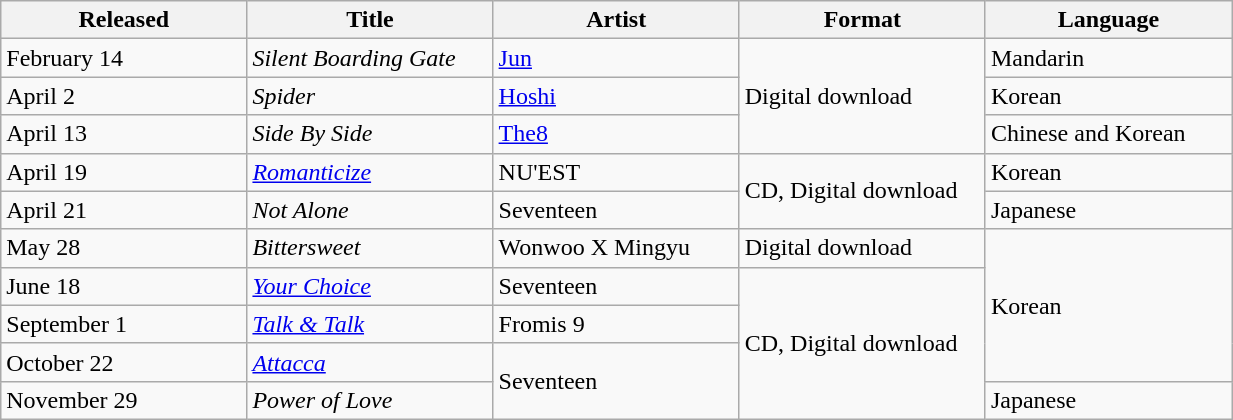<table class="wikitable sortable" align="left center" style="width:65%;">
<tr>
<th style="width:20%;">Released</th>
<th style="width:20%;">Title</th>
<th style="width:20%;">Artist</th>
<th style="width:20%;">Format</th>
<th style="width:20%;">Language</th>
</tr>
<tr>
<td>February 14</td>
<td><em>Silent Boarding Gate</em></td>
<td><a href='#'>Jun</a></td>
<td rowspan="3">Digital download</td>
<td>Mandarin</td>
</tr>
<tr>
<td>April 2</td>
<td><em>Spider</em></td>
<td><a href='#'>Hoshi</a></td>
<td>Korean</td>
</tr>
<tr>
<td>April 13</td>
<td><em>Side By Side</em></td>
<td><a href='#'>The8</a></td>
<td>Chinese and Korean</td>
</tr>
<tr>
<td>April 19</td>
<td><em><a href='#'>Romanticize</a></em></td>
<td rowspan="1">NU'EST</td>
<td rowspan="2">CD, Digital download</td>
<td>Korean</td>
</tr>
<tr>
<td>April 21</td>
<td><em>Not Alone</em></td>
<td>Seventeen</td>
<td>Japanese</td>
</tr>
<tr>
<td>May 28</td>
<td><em>Bittersweet</em></td>
<td>Wonwoo X Mingyu</td>
<td>Digital download</td>
<td rowspan="4">Korean</td>
</tr>
<tr>
<td>June 18</td>
<td><em><a href='#'>Your Choice</a></em></td>
<td>Seventeen</td>
<td rowspan="4">CD, Digital download</td>
</tr>
<tr>
<td>September 1</td>
<td><em><a href='#'>Talk & Talk</a></em></td>
<td>Fromis 9</td>
</tr>
<tr>
<td>October 22</td>
<td><em><a href='#'>Attacca</a></em></td>
<td rowspan="2">Seventeen</td>
</tr>
<tr>
<td>November 29</td>
<td><em>Power of Love</em></td>
<td>Japanese</td>
</tr>
</table>
